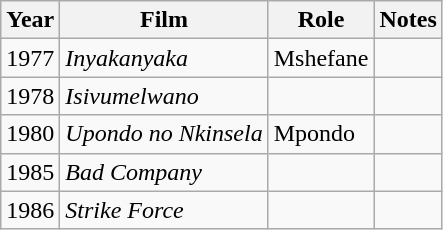<table class="wikitable">
<tr>
<th>Year</th>
<th>Film</th>
<th>Role</th>
<th>Notes</th>
</tr>
<tr>
<td>1977</td>
<td><em>Inyakanyaka</em></td>
<td>Mshefane</td>
<td></td>
</tr>
<tr>
<td>1978</td>
<td><em>Isivumelwano</em></td>
<td></td>
<td></td>
</tr>
<tr>
<td>1980</td>
<td><em>Upondo no Nkinsela</em></td>
<td>Mpondo</td>
<td></td>
</tr>
<tr>
<td>1985</td>
<td><em>Bad Company</em></td>
<td></td>
<td></td>
</tr>
<tr>
<td>1986</td>
<td><em>Strike Force</em></td>
<td></td>
<td></td>
</tr>
</table>
